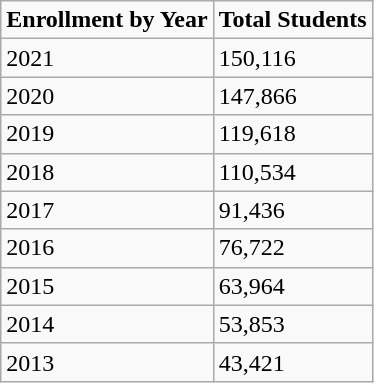<table class="sortable wikitable" class="wikitable">
<tr>
<td><strong>Enrollment by Year</strong></td>
<td><strong>Total Students</strong></td>
</tr>
<tr>
<td>2021</td>
<td>150,116</td>
</tr>
<tr style="vertical-align: top; text-align: left;"|->
<td>2020</td>
<td>147,866</td>
</tr>
<tr style="vertical-align: top; text-align: left;">
<td>2019</td>
<td>119,618</td>
</tr>
<tr style="vertical-align: top; text-align: left;">
<td>2018</td>
<td>110,534</td>
</tr>
<tr style="vertical-align: top; text-align: left;">
<td>2017</td>
<td>91,436</td>
</tr>
<tr style="vertical-align: top; text-align: left;">
<td>2016</td>
<td>76,722</td>
</tr>
<tr style="vertical-align: top; text-align: left;">
<td>2015</td>
<td>63,964</td>
</tr>
<tr style="vertical-align: top; text-align: left;">
<td>2014</td>
<td>53,853</td>
</tr>
<tr>
<td>2013</td>
<td>43,421</td>
</tr>
</table>
